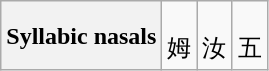<table class="wikitable" style="text-align:center;">
<tr>
<th><strong>Syllabic nasals</strong></th>
<td><br>姆</td>
<td><br>汝</td>
<td><br>五</td>
</tr>
</table>
